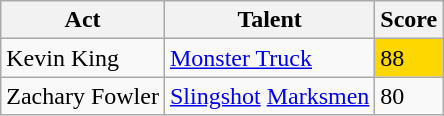<table class="wikitable">
<tr>
<th>Act</th>
<th>Talent</th>
<th>Score</th>
</tr>
<tr>
<td>Kevin King</td>
<td><a href='#'>Monster Truck</a></td>
<td style="background:gold;">88</td>
</tr>
<tr>
<td>Zachary Fowler</td>
<td><a href='#'>Slingshot</a> <a href='#'>Marksmen</a></td>
<td>80</td>
</tr>
</table>
